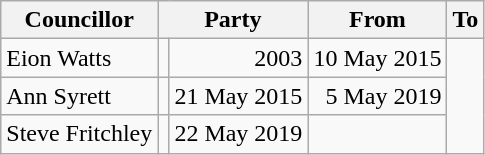<table class=wikitable>
<tr>
<th>Councillor</th>
<th colspan=2>Party</th>
<th>From</th>
<th>To</th>
</tr>
<tr>
<td>Eion Watts</td>
<td></td>
<td align=right>2003</td>
<td align=right>10 May 2015</td>
</tr>
<tr>
<td>Ann Syrett</td>
<td></td>
<td align=right>21 May 2015</td>
<td align=right>5 May 2019</td>
</tr>
<tr>
<td>Steve Fritchley</td>
<td></td>
<td align=right>22 May 2019</td>
<td align=right></td>
</tr>
</table>
